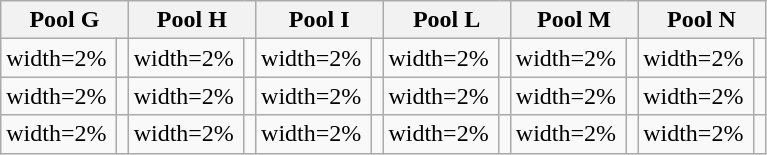<table class="wikitable">
<tr>
<th width=16% colspan=2>Pool G</th>
<th width=16% colspan=2>Pool H</th>
<th width=16% colspan=2>Pool I</th>
<th width=16% colspan=2>Pool L</th>
<th width=16% colspan=2>Pool M</th>
<th width=16% colspan=2>Pool N</th>
</tr>
<tr>
<td>width=2% </td>
<td></td>
<td>width=2% </td>
<td></td>
<td>width=2% </td>
<td></td>
<td>width=2% </td>
<td></td>
<td>width=2% </td>
<td></td>
<td>width=2% </td>
<td></td>
</tr>
<tr>
<td>width=2% </td>
<td></td>
<td>width=2% </td>
<td></td>
<td>width=2% </td>
<td></td>
<td>width=2% </td>
<td></td>
<td>width=2% </td>
<td></td>
<td>width=2% </td>
<td></td>
</tr>
<tr>
<td>width=2% </td>
<td></td>
<td>width=2% </td>
<td></td>
<td>width=2% </td>
<td></td>
<td>width=2% </td>
<td></td>
<td>width=2% </td>
<td></td>
<td>width=2% </td>
<td></td>
</tr>
</table>
